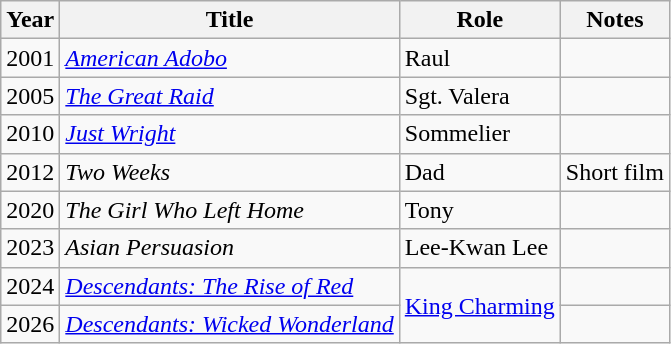<table class="wikitable">
<tr>
<th>Year</th>
<th>Title</th>
<th>Role</th>
<th>Notes</th>
</tr>
<tr>
<td>2001</td>
<td><em><a href='#'>American Adobo</a></em></td>
<td>Raul</td>
<td></td>
</tr>
<tr>
<td>2005</td>
<td><em><a href='#'>The Great Raid</a></em></td>
<td>Sgt. Valera</td>
<td></td>
</tr>
<tr>
<td>2010</td>
<td><em><a href='#'>Just Wright</a></em></td>
<td>Sommelier</td>
<td></td>
</tr>
<tr>
<td>2012</td>
<td><em>Two Weeks</em></td>
<td>Dad</td>
<td>Short film</td>
</tr>
<tr>
<td>2020</td>
<td><em>The Girl Who Left Home</em></td>
<td>Tony</td>
<td></td>
</tr>
<tr>
<td>2023</td>
<td><em>Asian Persuasion</em></td>
<td>Lee-Kwan Lee</td>
<td></td>
</tr>
<tr>
<td>2024</td>
<td><em><a href='#'>Descendants: The Rise of Red</a></em></td>
<td rowspan="2"><a href='#'>King Charming</a></td>
<td></td>
</tr>
<tr>
<td>2026</td>
<td><em><a href='#'>Descendants: Wicked Wonderland</a></em></td>
<td></td>
</tr>
</table>
